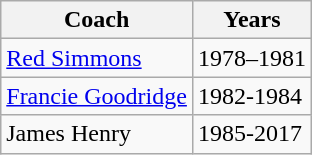<table class="wikitable">
<tr>
<th>Coach</th>
<th>Years</th>
</tr>
<tr>
<td><a href='#'>Red Simmons</a></td>
<td>1978–1981</td>
</tr>
<tr>
<td><a href='#'>Francie Goodridge</a></td>
<td>1982-1984</td>
</tr>
<tr>
<td>James Henry</td>
<td>1985-2017</td>
</tr>
</table>
